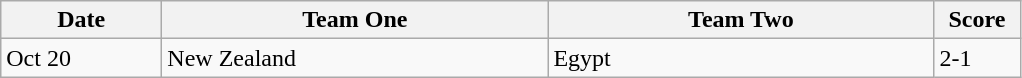<table class="wikitable">
<tr>
<th width=100>Date</th>
<th width=250>Team One</th>
<th width=250>Team Two</th>
<th width=50>Score</th>
</tr>
<tr>
<td>Oct 20</td>
<td> New Zealand</td>
<td> Egypt</td>
<td>2-1</td>
</tr>
</table>
